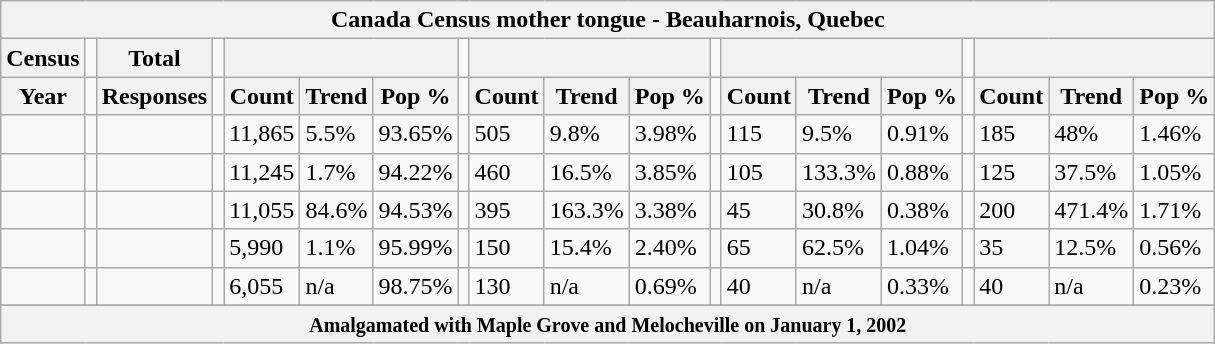<table class="wikitable">
<tr>
<th colspan="19">Canada Census mother tongue - Beauharnois, Quebec</th>
</tr>
<tr>
<th>Census</th>
<td></td>
<th>Total</th>
<td colspan="1"></td>
<th colspan="3"></th>
<td colspan="1"></td>
<th colspan="3"></th>
<td colspan="1"></td>
<th colspan="3"></th>
<td colspan="1"></td>
<th colspan="3"></th>
</tr>
<tr>
<th>Year</th>
<td></td>
<th>Responses</th>
<td></td>
<th>Count</th>
<th>Trend</th>
<th>Pop %</th>
<td></td>
<th>Count</th>
<th>Trend</th>
<th>Pop %</th>
<td></td>
<th>Count</th>
<th>Trend</th>
<th>Pop %</th>
<td></td>
<th>Count</th>
<th>Trend</th>
<th>Pop %</th>
</tr>
<tr>
<td></td>
<td></td>
<td></td>
<td></td>
<td>11,865</td>
<td> 5.5%</td>
<td>93.65%</td>
<td></td>
<td>505</td>
<td> 9.8%</td>
<td>3.98%</td>
<td></td>
<td>115</td>
<td> 9.5%</td>
<td>0.91%</td>
<td></td>
<td>185</td>
<td> 48%</td>
<td>1.46%</td>
</tr>
<tr>
<td></td>
<td></td>
<td></td>
<td></td>
<td>11,245</td>
<td> 1.7%</td>
<td>94.22%</td>
<td></td>
<td>460</td>
<td> 16.5%</td>
<td>3.85%</td>
<td></td>
<td>105</td>
<td> 133.3%</td>
<td>0.88%</td>
<td></td>
<td>125</td>
<td> 37.5%</td>
<td>1.05%</td>
</tr>
<tr>
<td></td>
<td></td>
<td></td>
<td></td>
<td>11,055</td>
<td> 84.6%</td>
<td>94.53%</td>
<td></td>
<td>395</td>
<td> 163.3%</td>
<td>3.38%</td>
<td></td>
<td>45</td>
<td> 30.8%</td>
<td>0.38%</td>
<td></td>
<td>200</td>
<td> 471.4%</td>
<td>1.71%</td>
</tr>
<tr>
<td></td>
<td></td>
<td></td>
<td></td>
<td>5,990</td>
<td> 1.1%</td>
<td>95.99%</td>
<td></td>
<td>150</td>
<td> 15.4%</td>
<td>2.40%</td>
<td></td>
<td>65</td>
<td> 62.5%</td>
<td>1.04%</td>
<td></td>
<td>35</td>
<td> 12.5%</td>
<td>0.56%</td>
</tr>
<tr>
<td></td>
<td></td>
<td></td>
<td></td>
<td>6,055</td>
<td>n/a</td>
<td>98.75%</td>
<td></td>
<td>130</td>
<td>n/a</td>
<td>0.69%</td>
<td></td>
<td>40</td>
<td>n/a</td>
<td>0.33%</td>
<td></td>
<td>40</td>
<td>n/a</td>
<td>0.23%</td>
</tr>
<tr>
</tr>
<tr>
<th colspan="19"><small>Amalgamated with Maple Grove and Melocheville on January 1, 2002</small></th>
</tr>
</table>
